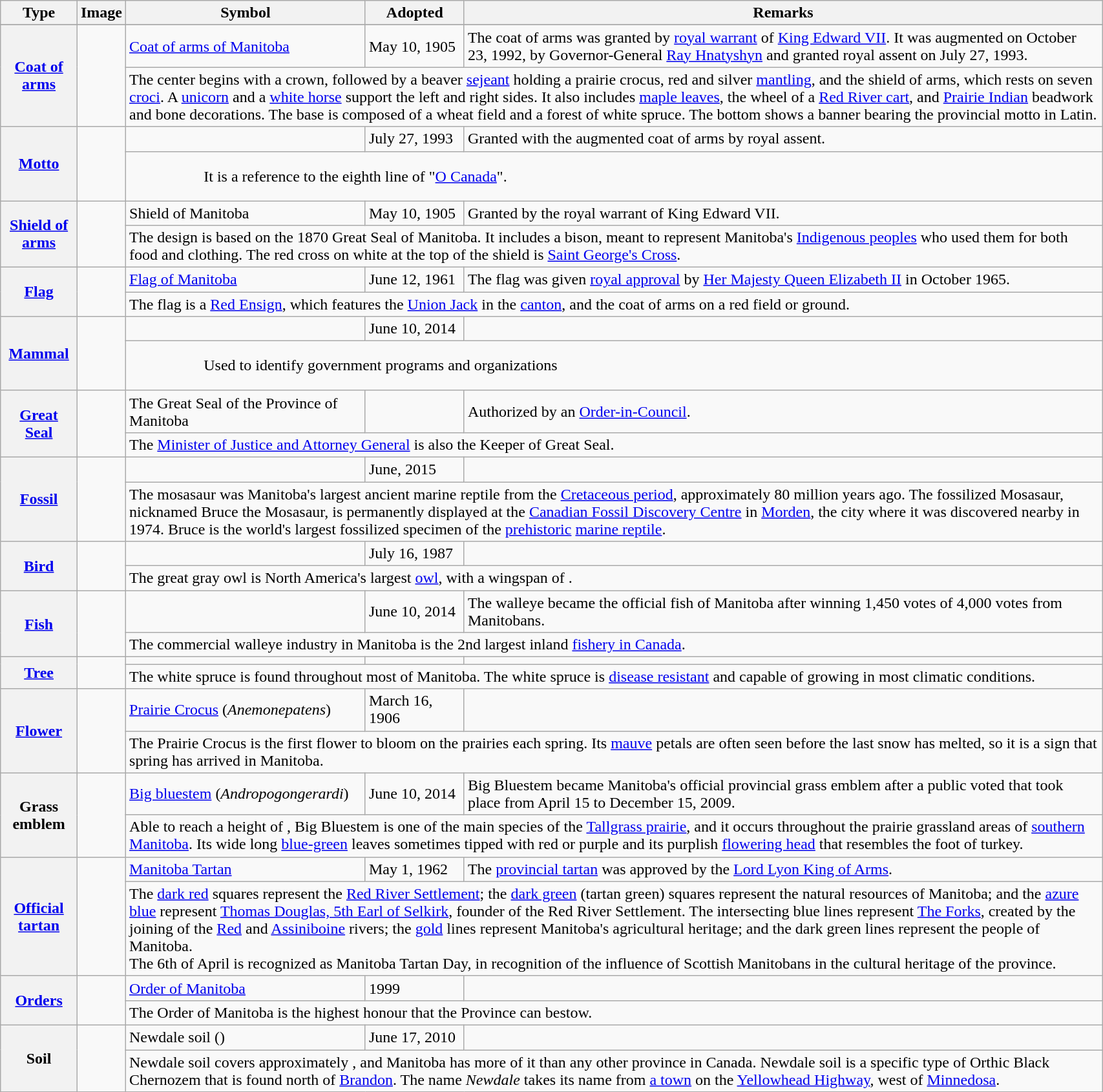<table class="wikitable" style="width:90%;">
<tr>
<th>Type</th>
<th>Image</th>
<th>Symbol</th>
<th>Adopted</th>
<th>Remarks</th>
</tr>
<tr>
</tr>
<tr ->
<th rowspan="2"><a href='#'>Coat of arms</a></th>
<td rowspan="2"></td>
<td><a href='#'>Coat of arms of Manitoba</a></td>
<td>May 10, 1905</td>
<td>The coat of arms was granted by <a href='#'>royal warrant</a> of <a href='#'>King Edward VII</a>. It was augmented on October 23, 1992, by Governor-General <a href='#'>Ray Hnatyshyn</a> and granted royal assent on July 27, 1993.</td>
</tr>
<tr>
<td colspan=3>The center begins with a crown, followed by a beaver <a href='#'>sejeant</a> holding a prairie crocus, red and silver <a href='#'>mantling</a>, and the shield of arms, which rests on seven <a href='#'>croci</a>. A <a href='#'>unicorn</a> and a <a href='#'>white horse</a> support the left and right sides. It also includes <a href='#'>maple leaves</a>, the wheel of a <a href='#'>Red River cart</a>, and <a href='#'>Prairie Indian</a> beadwork and bone decorations. The base is composed of a wheat field and a forest of white spruce. The bottom shows a banner bearing the provincial motto in Latin.</td>
</tr>
<tr>
<th rowspan="2"><a href='#'>Motto</a></th>
<td rowspan="2"></td>
<td></td>
<td>July 27, 1993</td>
<td>Granted with the augmented coat of arms by royal assent.</td>
</tr>
<tr>
<td colspan=3; style="padding: 1em 10px 1em 5em;">It is a reference to the eighth line of "<a href='#'>O Canada</a>".</td>
</tr>
<tr>
<th rowspan="2"><a href='#'>Shield of arms</a></th>
<td rowspan="2"></td>
<td>Shield of Manitoba</td>
<td>May 10, 1905</td>
<td>Granted by the royal warrant of King Edward VII.</td>
</tr>
<tr>
<td colspan=3>The design is based on the 1870 Great Seal of Manitoba. It includes a bison, meant to represent Manitoba's <a href='#'>Indigenous peoples</a> who used them for both food and clothing. The red cross on white at the top of the shield is <a href='#'>Saint George's Cross</a>.</td>
</tr>
<tr>
<th rowspan="2"><a href='#'>Flag</a></th>
<td rowspan="2"></td>
<td><a href='#'>Flag of Manitoba</a></td>
<td>June 12, 1961</td>
<td>The flag was given <a href='#'>royal approval</a> by <a href='#'>Her Majesty Queen Elizabeth II</a> in October 1965.</td>
</tr>
<tr>
<td colspan=3>The flag is a <a href='#'>Red Ensign</a>, which features the <a href='#'>Union Jack</a> in the <a href='#'>canton</a>, and the coat of arms on a red field or ground.</td>
</tr>
<tr>
<th rowspan="2"><a href='#'>Mammal</a></th>
<td rowspan="2"></td>
<td></td>
<td>June 10, 2014</td>
<td></td>
</tr>
<tr>
<td colspan=3; style="padding: 1em 10px 1em 5em;">Used to identify government programs and organizations</td>
</tr>
<tr>
<th rowspan="2"><a href='#'>Great Seal</a></th>
<td rowspan="2"></td>
<td>The Great Seal of the Province of Manitoba</td>
<td></td>
<td>Authorized by an <a href='#'>Order-in-Council</a>.</td>
</tr>
<tr>
<td colspan=3>The <a href='#'>Minister of Justice and Attorney General</a> is also the Keeper of Great Seal.</td>
</tr>
<tr>
<th rowspan="2"><a href='#'>Fossil</a></th>
<td rowspan="2"></td>
<td></td>
<td>June, 2015</td>
<td></td>
</tr>
<tr>
<td colspan=3>The mosasaur was Manitoba's largest ancient marine reptile from the <a href='#'>Cretaceous period</a>, approximately 80 million years ago. The fossilized Mosasaur, nicknamed Bruce the Mosasaur, is permanently displayed at the <a href='#'>Canadian Fossil Discovery Centre</a> in <a href='#'>Morden</a>, the city where it was discovered nearby in 1974. Bruce is the world's largest fossilized specimen of the <a href='#'>prehistoric</a> <a href='#'>marine reptile</a>.</td>
</tr>
<tr>
<th rowspan="2"><a href='#'>Bird</a></th>
<td rowspan="2"></td>
<td></td>
<td>July 16, 1987</td>
<td></td>
</tr>
<tr>
<td colspan=3>The great gray owl is North America's largest <a href='#'>owl</a>, with a wingspan of .</td>
</tr>
<tr>
<th rowspan="2"><a href='#'>Fish</a></th>
<td rowspan="2"></td>
<td></td>
<td>June 10, 2014</td>
<td>The walleye became the official fish of Manitoba after winning 1,450 votes of 4,000 votes from Manitobans.</td>
</tr>
<tr>
<td colspan=3>The commercial walleye industry in Manitoba is the 2nd largest inland <a href='#'>fishery in Canada</a>.</td>
</tr>
<tr>
<th rowspan="2"><a href='#'>Tree</a></th>
<td rowspan="2"></td>
<td></td>
<td></td>
<td></td>
</tr>
<tr>
<td colspan=3>The white spruce is found throughout most of Manitoba. The white spruce is <a href='#'>disease resistant</a> and capable of growing in most climatic conditions.</td>
</tr>
<tr>
<th rowspan="2"><a href='#'>Flower</a></th>
<td rowspan="2"></td>
<td><a href='#'>Prairie Crocus</a> (<em>Anemonepatens</em>)</td>
<td>March 16, 1906</td>
<td></td>
</tr>
<tr>
<td colspan=3>The Prairie Crocus is the first flower to bloom on the prairies each spring. Its <a href='#'>mauve</a> petals are often seen before the last snow has melted, so it is a sign that spring has arrived in Manitoba.</td>
</tr>
<tr>
<th rowspan="2">Grass emblem</th>
<td rowspan="2"></td>
<td><a href='#'>Big bluestem</a> (<em>Andropogongerardi</em>)</td>
<td>June 10, 2014</td>
<td>Big Bluestem became Manitoba's official provincial grass emblem after a public voted that took place from April 15 to December 15, 2009.</td>
</tr>
<tr>
<td colspan=3>Able to reach a height of , Big Bluestem is one of the main species of the <a href='#'>Tallgrass prairie</a>, and it occurs throughout the prairie grassland areas of <a href='#'>southern Manitoba</a>. Its wide long <a href='#'>blue-green</a> leaves sometimes tipped with red or purple and its purplish <a href='#'>flowering head</a> that resembles the foot of turkey.</td>
</tr>
<tr>
<th rowspan="2"><a href='#'>Official tartan</a></th>
<td rowspan="2"></td>
<td><a href='#'>Manitoba Tartan</a></td>
<td>May 1, 1962</td>
<td>The <a href='#'>provincial tartan</a> was approved by the <a href='#'>Lord Lyon King of Arms</a>.</td>
</tr>
<tr>
<td colspan=3>The <a href='#'>dark red</a> squares represent the <a href='#'>Red River Settlement</a>; the <a href='#'>dark green</a> (tartan green) squares represent the natural resources of Manitoba; and the <a href='#'>azure blue</a> represent <a href='#'>Thomas Douglas, 5th Earl of Selkirk</a>, founder of the Red River Settlement. The intersecting blue lines represent <a href='#'>The Forks</a>, created by the joining of the <a href='#'>Red</a> and <a href='#'>Assiniboine</a> rivers; the <a href='#'>gold</a> lines represent Manitoba's agricultural heritage; and the dark green lines represent the people of Manitoba.<br>The 6th of April is recognized as Manitoba Tartan Day, in recognition of the influence of Scottish Manitobans in the cultural heritage of the province.</td>
</tr>
<tr>
<th rowspan="2"><a href='#'>Orders</a></th>
<td rowspan="2"></td>
<td><a href='#'>Order of Manitoba</a></td>
<td>1999</td>
<td></td>
</tr>
<tr>
<td colspan=3>The Order of Manitoba is the highest honour that the Province can bestow.</td>
</tr>
<tr>
<th rowspan="2">Soil</th>
<td rowspan="2"></td>
<td>Newdale soil ()</td>
<td>June 17, 2010</td>
<td></td>
</tr>
<tr>
<td colspan=3>Newdale soil covers approximately , and Manitoba has more of it than any other province in Canada. Newdale soil is a specific type of Orthic Black Chernozem that is found north of <a href='#'>Brandon</a>. The name <em>Newdale</em> takes its name from <a href='#'>a town</a> on the <a href='#'>Yellowhead Highway</a>, west of <a href='#'>Minnedosa</a>.</td>
</tr>
</table>
